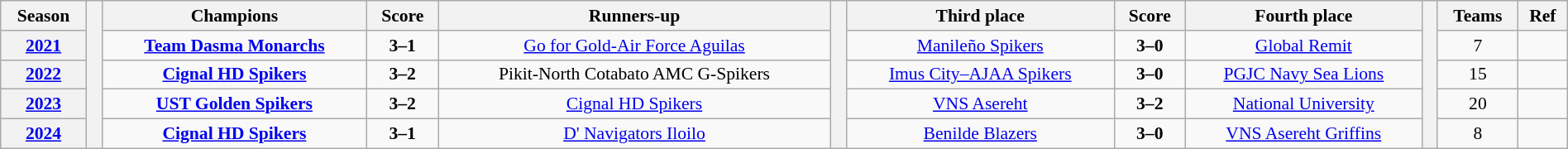<table class="wikitable" style="text-align:center; font-size:90%; width:100%">
<tr>
<th scope="col">Season</th>
<th width=1% rowspan=5 bgcolor=#ffffff></th>
<th>Champions</th>
<th scope="col">Score</th>
<th>Runners-up</th>
<th width=1% rowspan=5 bgcolor=#ffffff></th>
<th>Third place</th>
<th scope="col">Score</th>
<th>Fourth place</th>
<th width=1% rowspan=5 bgcolor=#ffffff></th>
<th scope="col">Teams</th>
<th scope="col">Ref</th>
</tr>
<tr>
<th scope="row"><a href='#'>2021</a></th>
<td><strong><a href='#'>Team Dasma Monarchs</a></strong></td>
<td><strong>3–1</strong></td>
<td><a href='#'>Go for Gold-Air Force Aguilas</a></td>
<td><a href='#'>Manileño Spikers</a></td>
<td><strong>3–0</strong></td>
<td><a href='#'>Global Remit</a></td>
<td>7</td>
<td></td>
</tr>
<tr>
<th scope="row"><a href='#'>2022</a></th>
<td><strong><a href='#'>Cignal HD Spikers</a></strong></td>
<td><strong>3–2</strong></td>
<td>Pikit-North Cotabato AMC G-Spikers</td>
<td><a href='#'>Imus City–AJAA Spikers</a></td>
<td><strong>3–0</strong></td>
<td><a href='#'>PGJC Navy Sea Lions</a></td>
<td>15</td>
<td></td>
</tr>
<tr>
<th scope="row"><a href='#'>2023</a></th>
<td><strong><a href='#'>UST Golden Spikers</a></strong></td>
<td><strong>3–2</strong></td>
<td><a href='#'>Cignal HD Spikers</a></td>
<td><a href='#'>VNS Asereht</a></td>
<td><strong>3–2</strong></td>
<td><a href='#'>National University</a></td>
<td>20</td>
<td></td>
</tr>
<tr>
<th scope="row"><a href='#'>2024</a></th>
<td><strong><a href='#'>Cignal HD Spikers</a></strong></td>
<td><strong>3–1</strong></td>
<td><a href='#'>D' Navigators Iloilo</a></td>
<td><a href='#'>Benilde Blazers</a></td>
<td><strong>3–0</strong></td>
<td><a href='#'>VNS Asereht Griffins</a></td>
<td>8</td>
<td></td>
</tr>
</table>
